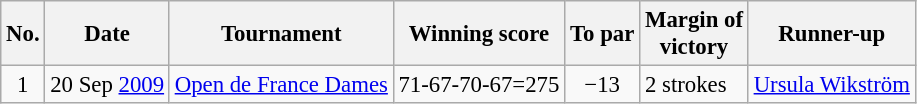<table class="wikitable" style="font-size:95%;">
<tr>
<th>No.</th>
<th>Date</th>
<th>Tournament</th>
<th>Winning score</th>
<th>To par</th>
<th>Margin of<br>victory</th>
<th>Runner-up</th>
</tr>
<tr>
<td align=center>1</td>
<td align=right>20 Sep <a href='#'>2009</a></td>
<td><a href='#'>Open de France Dames</a></td>
<td>71-67-70-67=275</td>
<td align=center>−13</td>
<td>2 strokes</td>
<td> <a href='#'>Ursula Wikström</a></td>
</tr>
</table>
